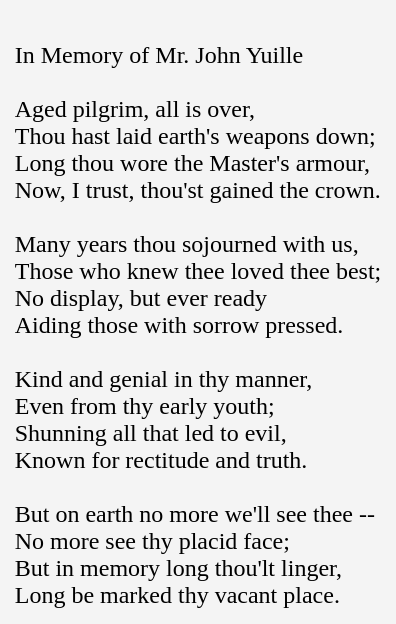<table cellpadding=10 border="0" align=center>
<tr>
<td bgcolor=#f4f4f4><br>In Memory of Mr. John Yuille<br><br>Aged pilgrim, all is over,<br>
Thou hast laid earth's weapons down;<br>
Long thou wore the Master's armour,<br>
Now, I trust, thou'st gained the crown.<br><br>Many years thou sojourned with us,<br>
Those who knew thee loved thee best;<br>
No display, but ever ready<br>
Aiding those with sorrow pressed.<br><br>Kind and genial in thy manner,<br>
Even from thy early youth;<br>
Shunning all that led to evil,<br>
Known for rectitude and truth.<br><br>But on earth no more we'll see thee --<br>
No more see thy placid face;<br>
But in memory long thou'lt linger,<br>
Long be marked thy vacant place.<br></td>
</tr>
</table>
